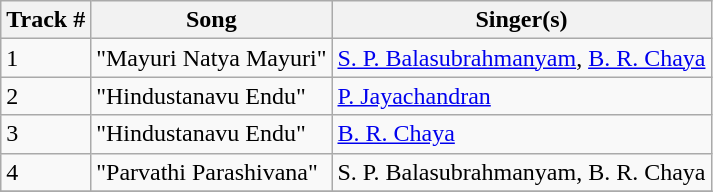<table class="wikitable">
<tr>
<th>Track #</th>
<th>Song</th>
<th>Singer(s)</th>
</tr>
<tr>
<td>1</td>
<td>"Mayuri Natya Mayuri"</td>
<td><a href='#'>S. P. Balasubrahmanyam</a>, <a href='#'>B. R. Chaya</a></td>
</tr>
<tr>
<td>2</td>
<td>"Hindustanavu Endu"</td>
<td><a href='#'>P. Jayachandran</a></td>
</tr>
<tr>
<td>3</td>
<td>"Hindustanavu Endu"</td>
<td><a href='#'>B. R. Chaya</a></td>
</tr>
<tr>
<td>4</td>
<td>"Parvathi Parashivana"</td>
<td>S. P. Balasubrahmanyam, B. R. Chaya</td>
</tr>
<tr>
</tr>
</table>
